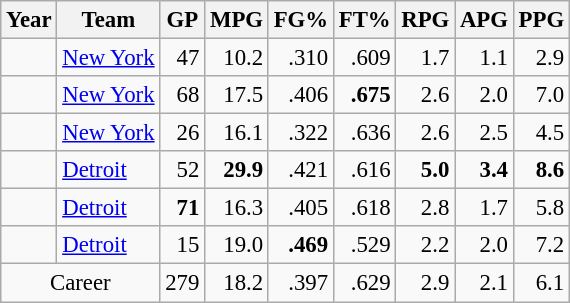<table class="wikitable sortable" style="font-size:95%; text-align:right;">
<tr>
<th>Year</th>
<th>Team</th>
<th>GP</th>
<th>MPG</th>
<th>FG%</th>
<th>FT%</th>
<th>RPG</th>
<th>APG</th>
<th>PPG</th>
</tr>
<tr>
<td style="text-align:left;"></td>
<td style="text-align:left;"><a href='#'>New York</a></td>
<td>47</td>
<td>10.2</td>
<td>.310</td>
<td>.609</td>
<td>1.7</td>
<td>1.1</td>
<td>2.9</td>
</tr>
<tr>
<td style="text-align:left;"></td>
<td style="text-align:left;"><a href='#'>New York</a></td>
<td>68</td>
<td>17.5</td>
<td>.406</td>
<td><strong>.675</strong></td>
<td>2.6</td>
<td>2.0</td>
<td>7.0</td>
</tr>
<tr>
<td style="text-align:left;"></td>
<td style="text-align:left;"><a href='#'>New York</a></td>
<td>26</td>
<td>16.1</td>
<td>.322</td>
<td>.636</td>
<td>2.6</td>
<td>2.5</td>
<td>4.5</td>
</tr>
<tr>
<td style="text-align:left;"></td>
<td style="text-align:left;"><a href='#'>Detroit</a></td>
<td>52</td>
<td><strong>29.9</strong></td>
<td>.421</td>
<td>.616</td>
<td><strong>5.0</strong></td>
<td><strong>3.4</strong></td>
<td><strong>8.6</strong></td>
</tr>
<tr>
<td style="text-align:left;"></td>
<td style="text-align:left;"><a href='#'>Detroit</a></td>
<td><strong>71</strong></td>
<td>16.3</td>
<td>.405</td>
<td>.618</td>
<td>2.8</td>
<td>1.7</td>
<td>5.8</td>
</tr>
<tr>
<td style="text-align:left;"></td>
<td style="text-align:left;"><a href='#'>Detroit</a></td>
<td>15</td>
<td>19.0</td>
<td><strong>.469</strong></td>
<td>.529</td>
<td>2.2</td>
<td>2.0</td>
<td>7.2</td>
</tr>
<tr class="sortbottom">
<td style="text-align:center;" colspan="2">Career</td>
<td>279</td>
<td>18.2</td>
<td>.397</td>
<td>.629</td>
<td>2.9</td>
<td>2.1</td>
<td>6.1</td>
</tr>
</table>
